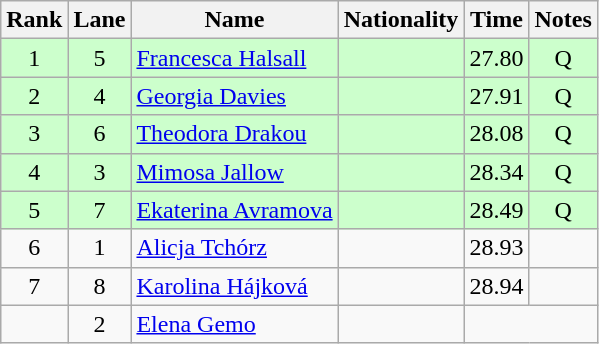<table class="wikitable sortable" style="text-align:center">
<tr>
<th>Rank</th>
<th>Lane</th>
<th>Name</th>
<th>Nationality</th>
<th>Time</th>
<th>Notes</th>
</tr>
<tr bgcolor=ccffcc>
<td>1</td>
<td>5</td>
<td align=left><a href='#'>Francesca Halsall</a></td>
<td align=left></td>
<td>27.80</td>
<td>Q</td>
</tr>
<tr bgcolor=ccffcc>
<td>2</td>
<td>4</td>
<td align=left><a href='#'>Georgia Davies</a></td>
<td align=left></td>
<td>27.91</td>
<td>Q</td>
</tr>
<tr bgcolor=ccffcc>
<td>3</td>
<td>6</td>
<td align=left><a href='#'>Theodora Drakou</a></td>
<td align=left></td>
<td>28.08</td>
<td>Q</td>
</tr>
<tr bgcolor=ccffcc>
<td>4</td>
<td>3</td>
<td align=left><a href='#'>Mimosa Jallow</a></td>
<td align=left></td>
<td>28.34</td>
<td>Q</td>
</tr>
<tr bgcolor=ccffcc>
<td>5</td>
<td>7</td>
<td align=left><a href='#'>Ekaterina Avramova</a></td>
<td align=left></td>
<td>28.49</td>
<td>Q</td>
</tr>
<tr>
<td>6</td>
<td>1</td>
<td align=left><a href='#'>Alicja Tchórz</a></td>
<td align=left></td>
<td>28.93</td>
<td></td>
</tr>
<tr>
<td>7</td>
<td>8</td>
<td align=left><a href='#'>Karolina Hájková</a></td>
<td align=left></td>
<td>28.94</td>
<td></td>
</tr>
<tr>
<td></td>
<td>2</td>
<td align=left><a href='#'>Elena Gemo</a></td>
<td align=left></td>
<td colspan=2></td>
</tr>
</table>
